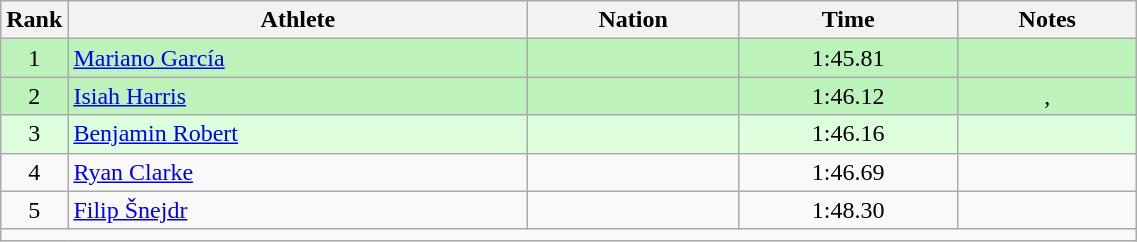<table class="wikitable sortable" style="text-align:center;width: 60%;">
<tr>
<th scope="col" style="width: 10px;">Rank</th>
<th scope="col">Athlete</th>
<th scope="col">Nation</th>
<th scope="col">Time</th>
<th scope="col">Notes</th>
</tr>
<tr bgcolor=bbf3bb>
<td>1</td>
<td align=left><a href='#'>Mariano García</a></td>
<td align=left></td>
<td>1:45.81</td>
<td></td>
</tr>
<tr bgcolor=bbf3bb>
<td>2</td>
<td align=left><a href='#'>Isiah Harris</a></td>
<td align=left></td>
<td>1:46.12</td>
<td>, </td>
</tr>
<tr bgcolor=ddffdd>
<td>3</td>
<td align=left><a href='#'>Benjamin Robert</a></td>
<td align=left></td>
<td>1:46.16</td>
<td></td>
</tr>
<tr>
<td>4</td>
<td align=left><a href='#'>Ryan Clarke</a></td>
<td align=left></td>
<td>1:46.69</td>
<td></td>
</tr>
<tr>
<td>5</td>
<td align=left><a href='#'>Filip Šnejdr</a></td>
<td align=left></td>
<td>1:48.30</td>
<td></td>
</tr>
<tr class="sortbottom">
<td colspan="5"></td>
</tr>
</table>
